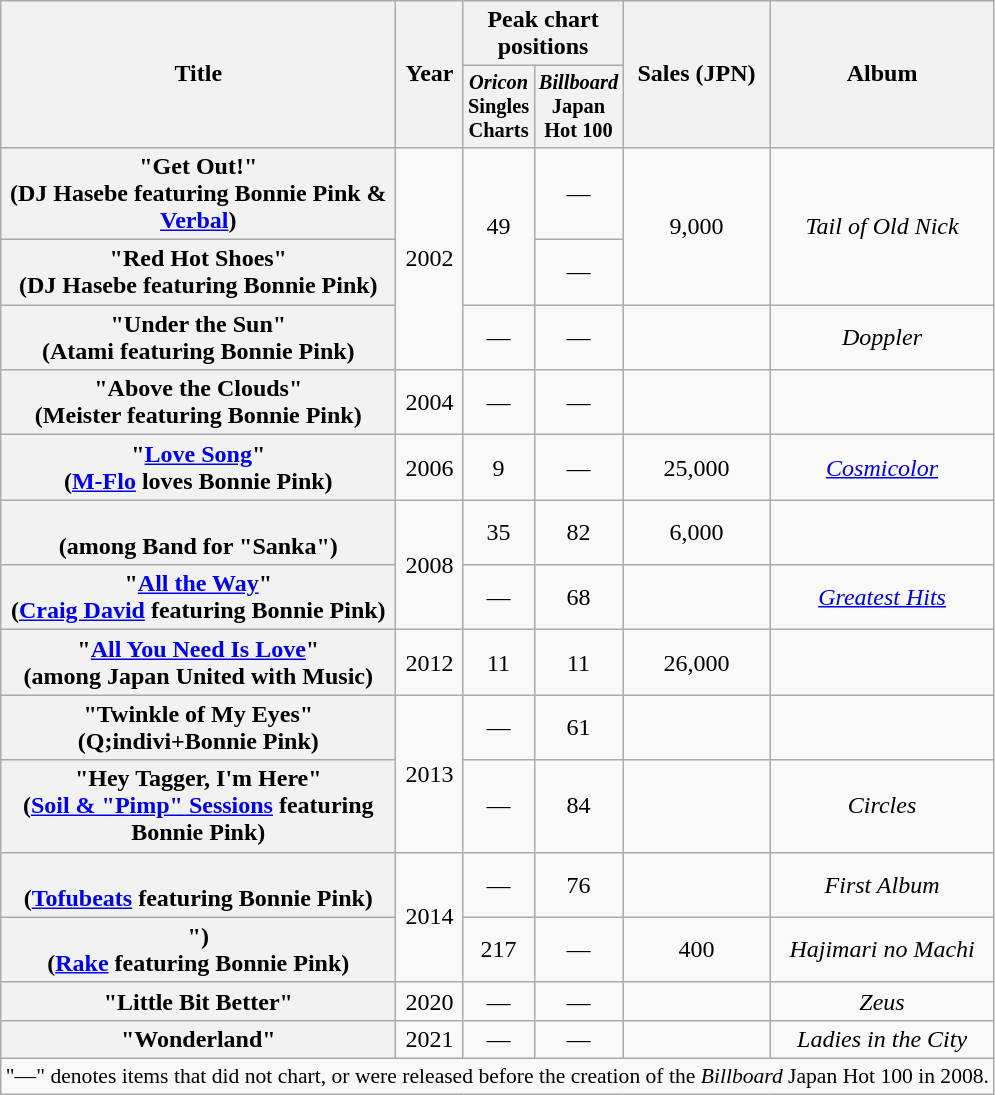<table class="wikitable plainrowheaders" style="text-align:center;">
<tr>
<th scope="col" rowspan="2" style="width:16em;">Title</th>
<th scope="col" rowspan="2">Year</th>
<th scope="col" colspan="2">Peak chart positions</th>
<th scope="col" rowspan="2">Sales (JPN)</th>
<th scope="col" rowspan="2">Album</th>
</tr>
<tr>
<th style="width:3em;font-size:85%"><em>Oricon</em> Singles Charts<br></th>
<th style="width:3em;font-size:85%"><em>Billboard</em> Japan Hot 100<br></th>
</tr>
<tr>
<th scope="row">"Get Out!"<br><span>(DJ Hasebe featuring Bonnie Pink & <a href='#'>Verbal</a>)</span></th>
<td rowspan="3">2002</td>
<td rowspan="2">49</td>
<td>—</td>
<td rowspan="2">9,000</td>
<td rowspan="2"><em>Tail of Old Nick</em></td>
</tr>
<tr>
<th scope="row">"Red Hot Shoes"<br><span>(DJ Hasebe featuring Bonnie Pink)</span></th>
<td>—</td>
</tr>
<tr>
<th scope="row">"Under the Sun"<br><span>(Atami featuring Bonnie Pink)</span></th>
<td>—</td>
<td>—</td>
<td></td>
<td><em>Doppler</em></td>
</tr>
<tr>
<th scope="row">"Above the Clouds"<br><span>(Meister featuring Bonnie Pink)</span></th>
<td rowspan="1">2004</td>
<td>—</td>
<td>—</td>
<td></td>
<td></td>
</tr>
<tr>
<th scope="row">"<a href='#'>Love Song</a>"<br><span>(<a href='#'>M-Flo</a> loves Bonnie Pink)</span></th>
<td rowspan="1">2006</td>
<td>9</td>
<td>—</td>
<td>25,000</td>
<td><em><a href='#'>Cosmicolor</a></em></td>
</tr>
<tr>
<th scope="row"><br><span>(among Band for "Sanka")</span></th>
<td rowspan="2">2008</td>
<td>35</td>
<td>82</td>
<td>6,000</td>
<td></td>
</tr>
<tr>
<th scope="row">"<a href='#'>All the Way</a>"<br><span>(<a href='#'>Craig David</a> featuring Bonnie Pink)</span></th>
<td>—</td>
<td>68</td>
<td></td>
<td><em><a href='#'>Greatest Hits</a></em></td>
</tr>
<tr>
<th scope="row">"<a href='#'>All You Need Is Love</a>"<br><span>(among Japan United with Music)</span></th>
<td>2012</td>
<td>11</td>
<td>11</td>
<td>26,000</td>
<td></td>
</tr>
<tr>
<th scope="row">"Twinkle of My Eyes"<br><span>(Q;indivi+Bonnie Pink)</span></th>
<td rowspan="2">2013</td>
<td>—</td>
<td>61</td>
<td></td>
<td></td>
</tr>
<tr>
<th scope="row">"Hey Tagger, I'm Here"<br><span>(<a href='#'>Soil & "Pimp" Sessions</a> featuring Bonnie Pink)</span></th>
<td>—</td>
<td>84</td>
<td></td>
<td><em>Circles</em></td>
</tr>
<tr>
<th scope="row"><br><span>(<a href='#'>Tofubeats</a> featuring Bonnie Pink)</span></th>
<td rowspan="2">2014</td>
<td>—</td>
<td>76</td>
<td></td>
<td><em>First Album</em></td>
</tr>
<tr>
<th scope="row">")<br><span>(<a href='#'>Rake</a> featuring Bonnie Pink)</span></th>
<td>217</td>
<td>—</td>
<td>400</td>
<td><em>Hajimari no Machi</em></td>
</tr>
<tr>
<th scope="row">"Little Bit Better"<br></th>
<td>2020</td>
<td>—</td>
<td>—</td>
<td></td>
<td><em>Zeus</em></td>
</tr>
<tr>
<th scope="row">"Wonderland"<br></th>
<td rowspan="1">2021</td>
<td>—</td>
<td>—</td>
<td></td>
<td><em>Ladies in the City</em></td>
</tr>
<tr>
<td colspan="12" align="center" style="font-size:90%;">"—" denotes items that did not chart, or were released before the creation of the <em>Billboard</em> Japan Hot 100 in 2008.</td>
</tr>
</table>
